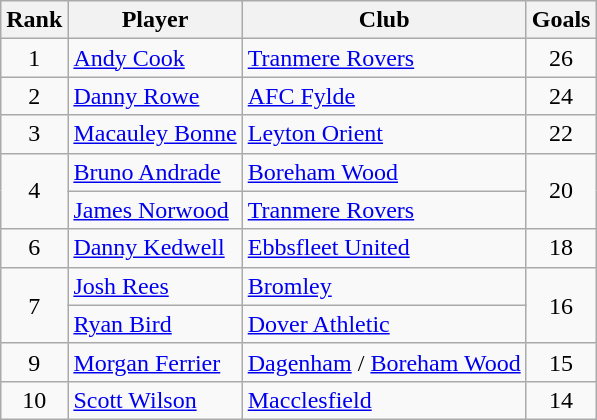<table class=wikitable style="text-align:center">
<tr>
<th>Rank</th>
<th>Player</th>
<th>Club</th>
<th>Goals</th>
</tr>
<tr>
<td>1</td>
<td align=left><a href='#'>Andy Cook</a></td>
<td align=left><a href='#'>Tranmere Rovers</a></td>
<td>26</td>
</tr>
<tr>
<td>2</td>
<td align="left"><a href='#'>Danny Rowe</a></td>
<td align=left><a href='#'>AFC Fylde</a></td>
<td>24</td>
</tr>
<tr>
<td>3</td>
<td align=left><a href='#'>Macauley Bonne</a></td>
<td align=left><a href='#'>Leyton Orient</a></td>
<td>22</td>
</tr>
<tr>
<td rowspan=2>4</td>
<td align=left><a href='#'>Bruno Andrade</a></td>
<td align=left><a href='#'>Boreham Wood</a></td>
<td rowspan=2>20</td>
</tr>
<tr>
<td align=left><a href='#'>James Norwood</a></td>
<td align=left><a href='#'>Tranmere Rovers</a></td>
</tr>
<tr>
<td>6</td>
<td align="left"><a href='#'>Danny Kedwell</a></td>
<td align="left"><a href='#'>Ebbsfleet United</a></td>
<td>18</td>
</tr>
<tr>
<td rowspan="2">7</td>
<td align="left"><a href='#'>Josh Rees</a></td>
<td align="left"><a href='#'>Bromley</a></td>
<td rowspan="2">16</td>
</tr>
<tr>
<td align="left"><a href='#'>Ryan Bird</a></td>
<td align="left"><a href='#'>Dover Athletic</a></td>
</tr>
<tr>
<td>9</td>
<td align="left"><a href='#'>Morgan Ferrier</a></td>
<td align="left"><a href='#'>Dagenham</a> / <a href='#'>Boreham Wood</a></td>
<td>15</td>
</tr>
<tr>
<td>10</td>
<td align="left"><a href='#'>Scott Wilson</a></td>
<td align="left"><a href='#'>Macclesfield</a></td>
<td>14</td>
</tr>
</table>
